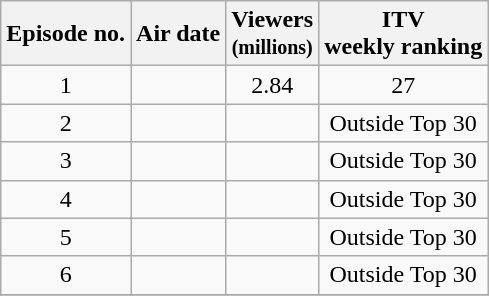<table class="wikitable" style="text-align:center;">
<tr>
<th>Episode no.</th>
<th>Air date</th>
<th>Viewers<br><small>(millions)</small></th>
<th>ITV<br>weekly ranking</th>
</tr>
<tr>
<td>1</td>
<td></td>
<td>2.84</td>
<td>27</td>
</tr>
<tr>
<td>2</td>
<td></td>
<td></td>
<td>Outside Top 30</td>
</tr>
<tr>
<td>3</td>
<td></td>
<td></td>
<td>Outside Top 30</td>
</tr>
<tr>
<td>4</td>
<td></td>
<td></td>
<td>Outside Top 30</td>
</tr>
<tr>
<td>5</td>
<td></td>
<td></td>
<td>Outside Top 30</td>
</tr>
<tr>
<td>6</td>
<td></td>
<td></td>
<td>Outside Top 30</td>
</tr>
<tr>
</tr>
</table>
